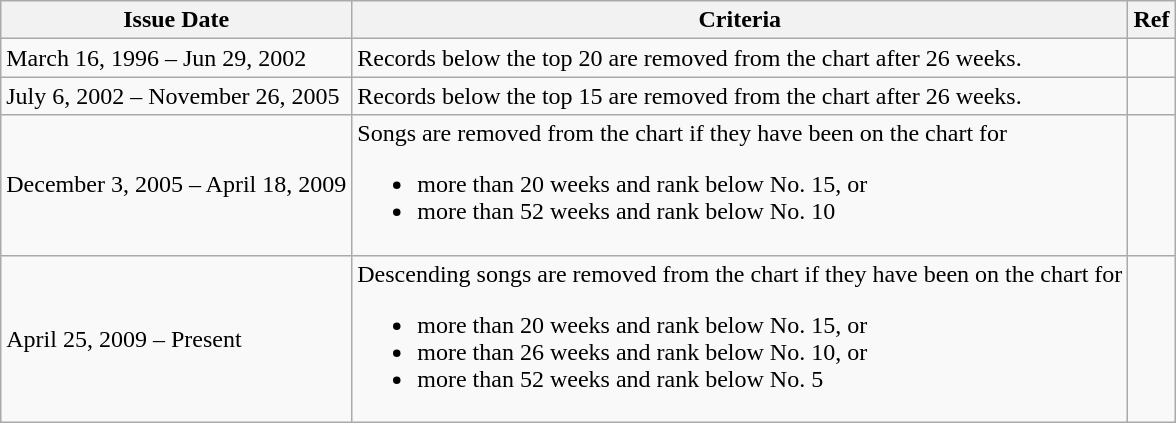<table class="wikitable">
<tr>
<th style="text-align: center;">Issue Date</th>
<th style="text-align: center;">Criteria</th>
<th style="text-align: center;">Ref</th>
</tr>
<tr>
<td>March 16, 1996 – Jun 29, 2002</td>
<td>Records below the top 20 are removed from the chart after 26 weeks.</td>
<td></td>
</tr>
<tr>
<td>July 6, 2002 – November 26, 2005</td>
<td>Records below the top 15 are removed from the chart after 26 weeks.</td>
<td></td>
</tr>
<tr>
<td>December 3, 2005 – April 18, 2009</td>
<td>Songs are removed from the chart if they have been on the chart for<br><ul><li>more than 20 weeks and rank below No. 15, or</li><li>more than 52 weeks and rank below No. 10</li></ul></td>
<td></td>
</tr>
<tr>
<td>April 25, 2009 – Present</td>
<td>Descending songs are removed from the chart if they have been on the chart for<br><ul><li>more than 20 weeks and rank below No. 15, or</li><li>more than 26 weeks and rank below No. 10, or</li><li>more than 52 weeks and rank below No. 5</li></ul></td>
<td></td>
</tr>
</table>
